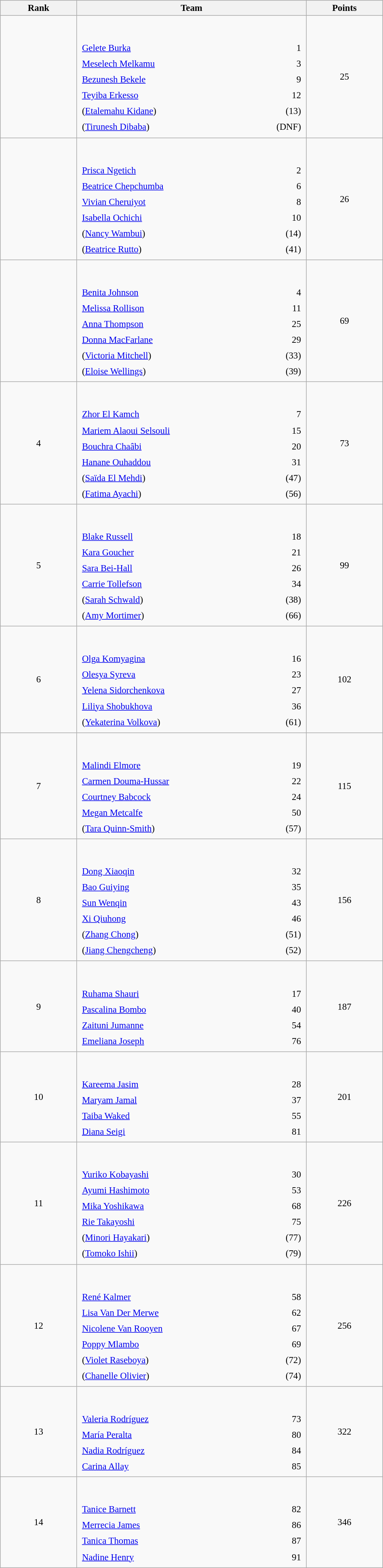<table class="wikitable sortable" style=" text-align:center; font-size:95%;" width="50%">
<tr>
<th width=10%>Rank</th>
<th width=30%>Team</th>
<th width=10%>Points</th>
</tr>
<tr>
<td align=center></td>
<td align=left> <br><br><table width=100%>
<tr>
<td align=left style="border:0"><a href='#'>Gelete Burka</a></td>
<td align=right style="border:0">1</td>
</tr>
<tr>
<td align=left style="border:0"><a href='#'>Meselech Melkamu</a></td>
<td align=right style="border:0">3</td>
</tr>
<tr>
<td align=left style="border:0"><a href='#'>Bezunesh Bekele</a></td>
<td align=right style="border:0">9</td>
</tr>
<tr>
<td align=left style="border:0"><a href='#'>Teyiba Erkesso</a></td>
<td align=right style="border:0">12</td>
</tr>
<tr>
<td align=left style="border:0">(<a href='#'>Etalemahu Kidane</a>)</td>
<td align=right style="border:0">(13)</td>
</tr>
<tr>
<td align=left style="border:0">(<a href='#'>Tirunesh Dibaba</a>)</td>
<td align=right style="border:0">(DNF)</td>
</tr>
</table>
</td>
<td>25</td>
</tr>
<tr>
<td align=center></td>
<td align=left> <br><br><table width=100%>
<tr>
<td align=left style="border:0"><a href='#'>Prisca Ngetich</a></td>
<td align=right style="border:0">2</td>
</tr>
<tr>
<td align=left style="border:0"><a href='#'>Beatrice Chepchumba</a></td>
<td align=right style="border:0">6</td>
</tr>
<tr>
<td align=left style="border:0"><a href='#'>Vivian Cheruiyot</a></td>
<td align=right style="border:0">8</td>
</tr>
<tr>
<td align=left style="border:0"><a href='#'>Isabella Ochichi</a></td>
<td align=right style="border:0">10</td>
</tr>
<tr>
<td align=left style="border:0">(<a href='#'>Nancy Wambui</a>)</td>
<td align=right style="border:0">(14)</td>
</tr>
<tr>
<td align=left style="border:0">(<a href='#'>Beatrice Rutto</a>)</td>
<td align=right style="border:0">(41)</td>
</tr>
</table>
</td>
<td>26</td>
</tr>
<tr>
<td align=center></td>
<td align=left> <br><br><table width=100%>
<tr>
<td align=left style="border:0"><a href='#'>Benita Johnson</a></td>
<td align=right style="border:0">4</td>
</tr>
<tr>
<td align=left style="border:0"><a href='#'>Melissa Rollison</a></td>
<td align=right style="border:0">11</td>
</tr>
<tr>
<td align=left style="border:0"><a href='#'>Anna Thompson</a></td>
<td align=right style="border:0">25</td>
</tr>
<tr>
<td align=left style="border:0"><a href='#'>Donna MacFarlane</a></td>
<td align=right style="border:0">29</td>
</tr>
<tr>
<td align=left style="border:0">(<a href='#'>Victoria Mitchell</a>)</td>
<td align=right style="border:0">(33)</td>
</tr>
<tr>
<td align=left style="border:0">(<a href='#'>Eloise Wellings</a>)</td>
<td align=right style="border:0">(39)</td>
</tr>
</table>
</td>
<td>69</td>
</tr>
<tr>
<td align=center>4</td>
<td align=left> <br><br><table width=100%>
<tr>
<td align=left style="border:0"><a href='#'>Zhor El Kamch</a></td>
<td align=right style="border:0">7</td>
</tr>
<tr>
<td align=left style="border:0"><a href='#'>Mariem Alaoui Selsouli</a></td>
<td align=right style="border:0">15</td>
</tr>
<tr>
<td align=left style="border:0"><a href='#'>Bouchra Chaâbi</a></td>
<td align=right style="border:0">20</td>
</tr>
<tr>
<td align=left style="border:0"><a href='#'>Hanane Ouhaddou</a></td>
<td align=right style="border:0">31</td>
</tr>
<tr>
<td align=left style="border:0">(<a href='#'>Saïda El Mehdi</a>)</td>
<td align=right style="border:0">(47)</td>
</tr>
<tr>
<td align=left style="border:0">(<a href='#'>Fatima Ayachi</a>)</td>
<td align=right style="border:0">(56)</td>
</tr>
</table>
</td>
<td>73</td>
</tr>
<tr>
<td align=center>5</td>
<td align=left> <br><br><table width=100%>
<tr>
<td align=left style="border:0"><a href='#'>Blake Russell</a></td>
<td align=right style="border:0">18</td>
</tr>
<tr>
<td align=left style="border:0"><a href='#'>Kara Goucher</a></td>
<td align=right style="border:0">21</td>
</tr>
<tr>
<td align=left style="border:0"><a href='#'>Sara Bei-Hall</a></td>
<td align=right style="border:0">26</td>
</tr>
<tr>
<td align=left style="border:0"><a href='#'>Carrie Tollefson</a></td>
<td align=right style="border:0">34</td>
</tr>
<tr>
<td align=left style="border:0">(<a href='#'>Sarah Schwald</a>)</td>
<td align=right style="border:0">(38)</td>
</tr>
<tr>
<td align=left style="border:0">(<a href='#'>Amy Mortimer</a>)</td>
<td align=right style="border:0">(66)</td>
</tr>
</table>
</td>
<td>99</td>
</tr>
<tr>
<td align=center>6</td>
<td align=left> <br><br><table width=100%>
<tr>
<td align=left style="border:0"><a href='#'>Olga Komyagina</a></td>
<td align=right style="border:0">16</td>
</tr>
<tr>
<td align=left style="border:0"><a href='#'>Olesya Syreva</a></td>
<td align=right style="border:0">23</td>
</tr>
<tr>
<td align=left style="border:0"><a href='#'>Yelena Sidorchenkova</a></td>
<td align=right style="border:0">27</td>
</tr>
<tr>
<td align=left style="border:0"><a href='#'>Liliya Shobukhova</a></td>
<td align=right style="border:0">36</td>
</tr>
<tr>
<td align=left style="border:0">(<a href='#'>Yekaterina Volkova</a>)</td>
<td align=right style="border:0">(61)</td>
</tr>
</table>
</td>
<td>102</td>
</tr>
<tr>
<td align=center>7</td>
<td align=left> <br><br><table width=100%>
<tr>
<td align=left style="border:0"><a href='#'>Malindi Elmore</a></td>
<td align=right style="border:0">19</td>
</tr>
<tr>
<td align=left style="border:0"><a href='#'>Carmen Douma-Hussar</a></td>
<td align=right style="border:0">22</td>
</tr>
<tr>
<td align=left style="border:0"><a href='#'>Courtney Babcock</a></td>
<td align=right style="border:0">24</td>
</tr>
<tr>
<td align=left style="border:0"><a href='#'>Megan Metcalfe</a></td>
<td align=right style="border:0">50</td>
</tr>
<tr>
<td align=left style="border:0">(<a href='#'>Tara Quinn-Smith</a>)</td>
<td align=right style="border:0">(57)</td>
</tr>
</table>
</td>
<td>115</td>
</tr>
<tr>
<td align=center>8</td>
<td align=left> <br><br><table width=100%>
<tr>
<td align=left style="border:0"><a href='#'>Dong Xiaoqin</a></td>
<td align=right style="border:0">32</td>
</tr>
<tr>
<td align=left style="border:0"><a href='#'>Bao Guiying</a></td>
<td align=right style="border:0">35</td>
</tr>
<tr>
<td align=left style="border:0"><a href='#'>Sun Wenqin</a></td>
<td align=right style="border:0">43</td>
</tr>
<tr>
<td align=left style="border:0"><a href='#'>Xi Qiuhong</a></td>
<td align=right style="border:0">46</td>
</tr>
<tr>
<td align=left style="border:0">(<a href='#'>Zhang Chong</a>)</td>
<td align=right style="border:0">(51)</td>
</tr>
<tr>
<td align=left style="border:0">(<a href='#'>Jiang Chengcheng</a>)</td>
<td align=right style="border:0">(52)</td>
</tr>
</table>
</td>
<td>156</td>
</tr>
<tr>
<td align=center>9</td>
<td align=left> <br><br><table width=100%>
<tr>
<td align=left style="border:0"><a href='#'>Ruhama Shauri</a></td>
<td align=right style="border:0">17</td>
</tr>
<tr>
<td align=left style="border:0"><a href='#'>Pascalina Bombo</a></td>
<td align=right style="border:0">40</td>
</tr>
<tr>
<td align=left style="border:0"><a href='#'>Zaituni Jumanne</a></td>
<td align=right style="border:0">54</td>
</tr>
<tr>
<td align=left style="border:0"><a href='#'>Emeliana Joseph</a></td>
<td align=right style="border:0">76</td>
</tr>
</table>
</td>
<td>187</td>
</tr>
<tr>
<td align=center>10</td>
<td align=left> <br><br><table width=100%>
<tr>
<td align=left style="border:0"><a href='#'>Kareema Jasim</a></td>
<td align=right style="border:0">28</td>
</tr>
<tr>
<td align=left style="border:0"><a href='#'>Maryam Jamal</a></td>
<td align=right style="border:0">37</td>
</tr>
<tr>
<td align=left style="border:0"><a href='#'>Taiba Waked</a></td>
<td align=right style="border:0">55</td>
</tr>
<tr>
<td align=left style="border:0"><a href='#'>Diana Seigi</a></td>
<td align=right style="border:0">81</td>
</tr>
</table>
</td>
<td>201</td>
</tr>
<tr>
<td align=center>11</td>
<td align=left> <br><br><table width=100%>
<tr>
<td align=left style="border:0"><a href='#'>Yuriko Kobayashi</a></td>
<td align=right style="border:0">30</td>
</tr>
<tr>
<td align=left style="border:0"><a href='#'>Ayumi Hashimoto</a></td>
<td align=right style="border:0">53</td>
</tr>
<tr>
<td align=left style="border:0"><a href='#'>Mika Yoshikawa</a></td>
<td align=right style="border:0">68</td>
</tr>
<tr>
<td align=left style="border:0"><a href='#'>Rie Takayoshi</a></td>
<td align=right style="border:0">75</td>
</tr>
<tr>
<td align=left style="border:0">(<a href='#'>Minori Hayakari</a>)</td>
<td align=right style="border:0">(77)</td>
</tr>
<tr>
<td align=left style="border:0">(<a href='#'>Tomoko Ishii</a>)</td>
<td align=right style="border:0">(79)</td>
</tr>
</table>
</td>
<td>226</td>
</tr>
<tr>
<td align=center>12</td>
<td align=left> <br><br><table width=100%>
<tr>
<td align=left style="border:0"><a href='#'>René Kalmer</a></td>
<td align=right style="border:0">58</td>
</tr>
<tr>
<td align=left style="border:0"><a href='#'>Lisa Van Der Merwe</a></td>
<td align=right style="border:0">62</td>
</tr>
<tr>
<td align=left style="border:0"><a href='#'>Nicolene Van Rooyen</a></td>
<td align=right style="border:0">67</td>
</tr>
<tr>
<td align=left style="border:0"><a href='#'>Poppy Mlambo</a></td>
<td align=right style="border:0">69</td>
</tr>
<tr>
<td align=left style="border:0">(<a href='#'>Violet Raseboya</a>)</td>
<td align=right style="border:0">(72)</td>
</tr>
<tr>
<td align=left style="border:0">(<a href='#'>Chanelle Olivier</a>)</td>
<td align=right style="border:0">(74)</td>
</tr>
</table>
</td>
<td>256</td>
</tr>
<tr>
<td align=center>13</td>
<td align=left> <br><br><table width=100%>
<tr>
<td align=left style="border:0"><a href='#'>Valeria Rodríguez</a></td>
<td align=right style="border:0">73</td>
</tr>
<tr>
<td align=left style="border:0"><a href='#'>María Peralta</a></td>
<td align=right style="border:0">80</td>
</tr>
<tr>
<td align=left style="border:0"><a href='#'>Nadia Rodríguez</a></td>
<td align=right style="border:0">84</td>
</tr>
<tr>
<td align=left style="border:0"><a href='#'>Carina Allay</a></td>
<td align=right style="border:0">85</td>
</tr>
</table>
</td>
<td>322</td>
</tr>
<tr>
<td align=center>14</td>
<td align=left> <br><br><table width=100%>
<tr>
<td align=left style="border:0"><a href='#'>Tanice Barnett</a></td>
<td align=right style="border:0">82</td>
</tr>
<tr>
<td align=left style="border:0"><a href='#'>Merrecia James</a></td>
<td align=right style="border:0">86</td>
</tr>
<tr>
<td align=left style="border:0"><a href='#'>Tanica Thomas</a></td>
<td align=right style="border:0">87</td>
</tr>
<tr>
<td align=left style="border:0"><a href='#'>Nadine Henry</a></td>
<td align=right style="border:0">91</td>
</tr>
</table>
</td>
<td>346</td>
</tr>
</table>
